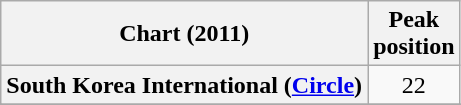<table class="wikitable sortable plainrowheaders" style="text-align:center">
<tr>
<th scope="col">Chart (2011)</th>
<th scope="col">Peak<br>position</th>
</tr>
<tr>
<th scope="row">South Korea International (<a href='#'>Circle</a>)</th>
<td>22</td>
</tr>
<tr>
</tr>
<tr>
</tr>
<tr>
</tr>
</table>
